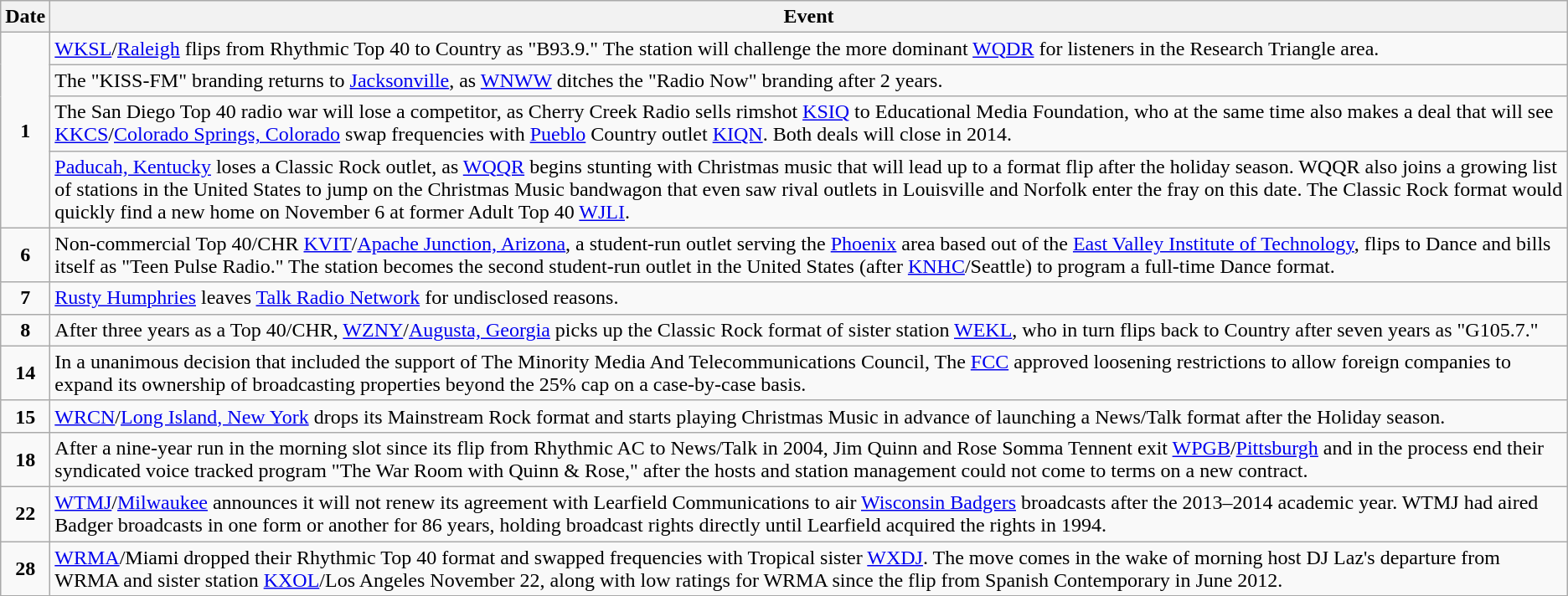<table class="wikitable">
<tr>
<th>Date</th>
<th>Event</th>
</tr>
<tr>
<td style="text-align:center;" rowspan=4><strong>1</strong></td>
<td><a href='#'>WKSL</a>/<a href='#'>Raleigh</a> flips from Rhythmic Top 40 to Country as "B93.9." The station will challenge the more dominant <a href='#'>WQDR</a> for listeners in the Research Triangle area.</td>
</tr>
<tr>
<td>The "KISS-FM" branding returns to <a href='#'>Jacksonville</a>, as <a href='#'>WNWW</a> ditches the "Radio Now" branding after 2 years.</td>
</tr>
<tr>
<td>The San Diego Top 40 radio war will lose a competitor, as Cherry Creek Radio sells rimshot <a href='#'>KSIQ</a> to Educational Media Foundation, who at the same time also makes a deal that will see <a href='#'>KKCS</a>/<a href='#'>Colorado Springs, Colorado</a> swap frequencies with <a href='#'>Pueblo</a> Country outlet <a href='#'>KIQN</a>. Both deals will close in 2014.</td>
</tr>
<tr>
<td><a href='#'>Paducah, Kentucky</a> loses a Classic Rock outlet, as <a href='#'>WQQR</a> begins stunting with Christmas music that will lead up to a format flip after the holiday season. WQQR also joins a growing list of stations in the United States to jump on the Christmas Music bandwagon that even saw rival outlets in Louisville and Norfolk enter the fray on this date. The Classic Rock format would quickly find a new home on November 6 at former Adult Top 40 <a href='#'>WJLI</a>.</td>
</tr>
<tr>
<td style="text-align:center;"><strong>6</strong></td>
<td>Non-commercial Top 40/CHR <a href='#'>KVIT</a>/<a href='#'>Apache Junction, Arizona</a>, a student-run outlet serving the <a href='#'>Phoenix</a> area based out of the <a href='#'>East Valley Institute of Technology</a>, flips to Dance and bills itself as "Teen Pulse Radio." The station becomes the second student-run outlet in the United States (after <a href='#'>KNHC</a>/Seattle) to program a full-time Dance format.</td>
</tr>
<tr>
<td style="text-align:center;"><strong>7</strong></td>
<td><a href='#'>Rusty Humphries</a> leaves <a href='#'>Talk Radio Network</a> for undisclosed reasons.</td>
</tr>
<tr>
<td style="text-align:center;"><strong>8</strong></td>
<td>After three years as a Top 40/CHR, <a href='#'>WZNY</a>/<a href='#'>Augusta, Georgia</a> picks up the Classic Rock format of sister station <a href='#'>WEKL</a>, who in turn flips back to Country after seven years as "G105.7."</td>
</tr>
<tr>
<td style="text-align:center;"><strong>14</strong></td>
<td>In a unanimous decision that included the support of The Minority Media And Telecommunications Council, The <a href='#'>FCC</a> approved loosening restrictions to allow foreign companies to expand its ownership of broadcasting properties beyond the 25% cap on a case-by-case basis.</td>
</tr>
<tr>
<td style="text-align:center;"><strong>15</strong></td>
<td><a href='#'>WRCN</a>/<a href='#'>Long Island, New York</a> drops its Mainstream Rock format and starts playing Christmas Music in advance of launching a News/Talk format after the Holiday season.</td>
</tr>
<tr>
<td style="text-align:center;"><strong>18</strong></td>
<td>After a nine-year run in the morning slot since its flip from Rhythmic AC to News/Talk in 2004, Jim Quinn and Rose Somma Tennent exit <a href='#'>WPGB</a>/<a href='#'>Pittsburgh</a> and in the process end their syndicated voice tracked program "The War Room with Quinn & Rose," after the hosts and station management could not come to terms on a new contract.</td>
</tr>
<tr>
<td style="text-align:center;"><strong>22</strong></td>
<td><a href='#'>WTMJ</a>/<a href='#'>Milwaukee</a> announces it will not renew its agreement with Learfield Communications to air <a href='#'>Wisconsin Badgers</a> broadcasts after the 2013–2014 academic year. WTMJ had aired Badger broadcasts in one form or another for 86 years, holding broadcast rights directly until Learfield acquired the rights in 1994.</td>
</tr>
<tr>
<td style="text-align:center;"><strong>28</strong></td>
<td><a href='#'>WRMA</a>/Miami dropped their Rhythmic Top 40 format and swapped frequencies with Tropical sister <a href='#'>WXDJ</a>. The move comes in the wake of morning host DJ Laz's departure from WRMA and sister station <a href='#'>KXOL</a>/Los Angeles November 22, along with low ratings for WRMA since the flip from Spanish Contemporary in June 2012.</td>
</tr>
</table>
